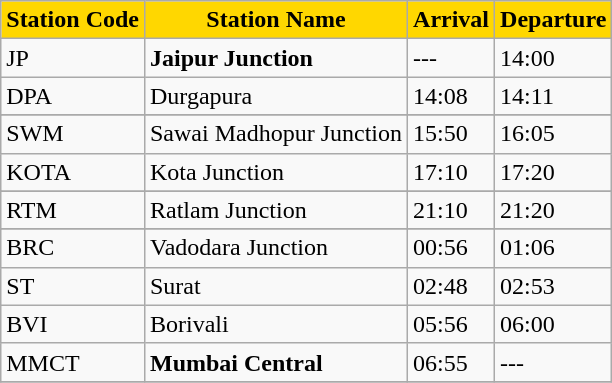<table class="wikitable">
<tr>
<th style="background:gold;">Station Code</th>
<th ! style="background:gold;">Station Name</th>
<th ! style="background:gold;">Arrival</th>
<th ! style="background:gold;">Departure</th>
</tr>
<tr>
<td>JP</td>
<td><strong>Jaipur Junction</strong></td>
<td>---</td>
<td>14:00</td>
</tr>
<tr>
<td>DPA</td>
<td>Durgapura</td>
<td>14:08</td>
<td>14:11</td>
</tr>
<tr>
</tr>
<tr>
<td>SWM</td>
<td>Sawai Madhopur Junction</td>
<td>15:50</td>
<td>16:05</td>
</tr>
<tr>
<td>KOTA</td>
<td>Kota Junction</td>
<td>17:10</td>
<td>17:20</td>
</tr>
<tr>
</tr>
<tr>
<td>RTM</td>
<td>Ratlam Junction</td>
<td>21:10</td>
<td>21:20</td>
</tr>
<tr>
</tr>
<tr>
<td>BRC</td>
<td>Vadodara Junction</td>
<td>00:56</td>
<td>01:06</td>
</tr>
<tr>
<td>ST</td>
<td>Surat</td>
<td>02:48</td>
<td>02:53</td>
</tr>
<tr>
<td>BVI</td>
<td>Borivali</td>
<td>05:56</td>
<td>06:00</td>
</tr>
<tr>
<td>MMCT</td>
<td><strong>Mumbai Central</strong></td>
<td>06:55</td>
<td>---</td>
</tr>
<tr>
</tr>
</table>
